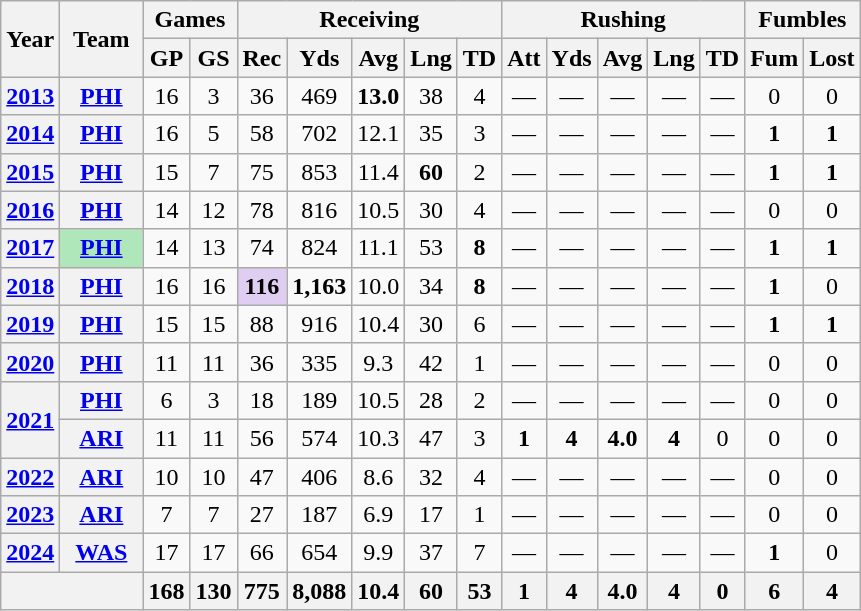<table class="wikitable" style="text-align:center;">
<tr>
<th rowspan="2">Year</th>
<th rowspan="2">Team</th>
<th colspan="2">Games</th>
<th colspan="5">Receiving</th>
<th colspan="5">Rushing</th>
<th colspan="2">Fumbles</th>
</tr>
<tr>
<th>GP</th>
<th>GS</th>
<th>Rec</th>
<th>Yds</th>
<th>Avg</th>
<th>Lng</th>
<th>TD</th>
<th>Att</th>
<th>Yds</th>
<th>Avg</th>
<th>Lng</th>
<th>TD</th>
<th>Fum</th>
<th>Lost</th>
</tr>
<tr>
<th><a href='#'>2013</a></th>
<th><a href='#'>PHI</a></th>
<td>16</td>
<td>3</td>
<td>36</td>
<td>469</td>
<td><strong>13.0</strong></td>
<td>38</td>
<td>4</td>
<td>—</td>
<td>—</td>
<td>—</td>
<td>—</td>
<td>—</td>
<td>0</td>
<td>0</td>
</tr>
<tr>
<th><a href='#'>2014</a></th>
<th><a href='#'>PHI</a></th>
<td>16</td>
<td>5</td>
<td>58</td>
<td>702</td>
<td>12.1</td>
<td>35</td>
<td>3</td>
<td>—</td>
<td>—</td>
<td>—</td>
<td>—</td>
<td>—</td>
<td><strong>1</strong></td>
<td><strong>1</strong></td>
</tr>
<tr>
<th><a href='#'>2015</a></th>
<th><a href='#'>PHI</a></th>
<td>15</td>
<td>7</td>
<td>75</td>
<td>853</td>
<td>11.4</td>
<td><strong>60</strong></td>
<td>2</td>
<td>—</td>
<td>—</td>
<td>—</td>
<td>—</td>
<td>—</td>
<td><strong>1</strong></td>
<td><strong>1</strong></td>
</tr>
<tr>
<th><a href='#'>2016</a></th>
<th><a href='#'>PHI</a></th>
<td>14</td>
<td>12</td>
<td>78</td>
<td>816</td>
<td>10.5</td>
<td>30</td>
<td>4</td>
<td>—</td>
<td>—</td>
<td>—</td>
<td>—</td>
<td>—</td>
<td>0</td>
<td>0</td>
</tr>
<tr>
<th><a href='#'>2017</a></th>
<th style="background:#afe6ba; width:3em;"><a href='#'>PHI</a></th>
<td>14</td>
<td>13</td>
<td>74</td>
<td>824</td>
<td>11.1</td>
<td>53</td>
<td><strong>8</strong></td>
<td>—</td>
<td>—</td>
<td>—</td>
<td>—</td>
<td>—</td>
<td><strong>1</strong></td>
<td><strong>1</strong></td>
</tr>
<tr>
<th><a href='#'>2018</a></th>
<th><a href='#'>PHI</a></th>
<td>16</td>
<td>16</td>
<td style="background:#e0cef2;"><strong>116</strong></td>
<td><strong>1,163</strong></td>
<td>10.0</td>
<td>34</td>
<td><strong>8</strong></td>
<td>—</td>
<td>—</td>
<td>—</td>
<td>—</td>
<td>—</td>
<td><strong>1</strong></td>
<td>0</td>
</tr>
<tr>
<th><a href='#'>2019</a></th>
<th><a href='#'>PHI</a></th>
<td>15</td>
<td>15</td>
<td>88</td>
<td>916</td>
<td>10.4</td>
<td>30</td>
<td>6</td>
<td>—</td>
<td>—</td>
<td>—</td>
<td>—</td>
<td>—</td>
<td><strong>1</strong></td>
<td><strong>1</strong></td>
</tr>
<tr>
<th><a href='#'>2020</a></th>
<th><a href='#'>PHI</a></th>
<td>11</td>
<td>11</td>
<td>36</td>
<td>335</td>
<td>9.3</td>
<td>42</td>
<td>1</td>
<td>—</td>
<td>—</td>
<td>—</td>
<td>—</td>
<td>—</td>
<td>0</td>
<td>0</td>
</tr>
<tr>
<th rowspan="2"><a href='#'>2021</a></th>
<th><a href='#'>PHI</a></th>
<td>6</td>
<td>3</td>
<td>18</td>
<td>189</td>
<td>10.5</td>
<td>28</td>
<td>2</td>
<td>—</td>
<td>—</td>
<td>—</td>
<td>—</td>
<td>—</td>
<td>0</td>
<td>0</td>
</tr>
<tr>
<th><a href='#'>ARI</a></th>
<td>11</td>
<td>11</td>
<td>56</td>
<td>574</td>
<td>10.3</td>
<td>47</td>
<td>3</td>
<td><strong>1</strong></td>
<td><strong>4</strong></td>
<td><strong>4.0</strong></td>
<td><strong>4</strong></td>
<td>0</td>
<td>0</td>
<td>0</td>
</tr>
<tr>
<th><a href='#'>2022</a></th>
<th><a href='#'>ARI</a></th>
<td>10</td>
<td>10</td>
<td>47</td>
<td>406</td>
<td>8.6</td>
<td>32</td>
<td>4</td>
<td>—</td>
<td>—</td>
<td>—</td>
<td>—</td>
<td>—</td>
<td>0</td>
<td>0</td>
</tr>
<tr>
<th><a href='#'>2023</a></th>
<th><a href='#'>ARI</a></th>
<td>7</td>
<td>7</td>
<td>27</td>
<td>187</td>
<td>6.9</td>
<td>17</td>
<td>1</td>
<td>—</td>
<td>—</td>
<td>—</td>
<td>—</td>
<td>—</td>
<td>0</td>
<td>0</td>
</tr>
<tr>
<th><a href='#'>2024</a></th>
<th><a href='#'>WAS</a></th>
<td>17</td>
<td>17</td>
<td>66</td>
<td>654</td>
<td>9.9</td>
<td>37</td>
<td>7</td>
<td>—</td>
<td>—</td>
<td>—</td>
<td>—</td>
<td>—</td>
<td><strong>1</strong></td>
<td>0</td>
</tr>
<tr>
<th colspan="2"></th>
<th>168</th>
<th>130</th>
<th>775</th>
<th>8,088</th>
<th>10.4</th>
<th>60</th>
<th>53</th>
<th>1</th>
<th>4</th>
<th>4.0</th>
<th>4</th>
<th>0</th>
<th>6</th>
<th>4</th>
</tr>
</table>
